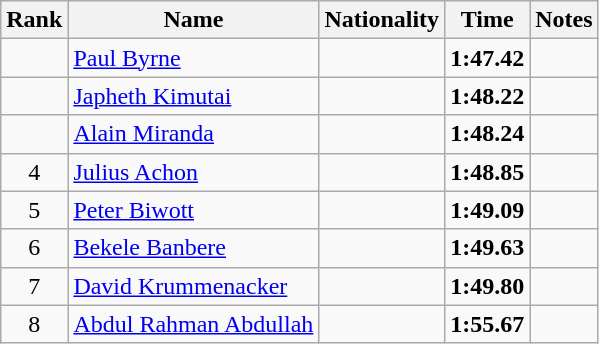<table class="wikitable sortable" style="text-align:center">
<tr>
<th>Rank</th>
<th>Name</th>
<th>Nationality</th>
<th>Time</th>
<th>Notes</th>
</tr>
<tr>
<td></td>
<td align=left><a href='#'>Paul Byrne</a></td>
<td align=left></td>
<td><strong>1:47.42</strong></td>
<td></td>
</tr>
<tr>
<td></td>
<td align=left><a href='#'>Japheth Kimutai</a></td>
<td align=left></td>
<td><strong>1:48.22</strong></td>
<td></td>
</tr>
<tr>
<td></td>
<td align=left><a href='#'>Alain Miranda</a></td>
<td align=left></td>
<td><strong>1:48.24</strong></td>
<td></td>
</tr>
<tr>
<td>4</td>
<td align=left><a href='#'>Julius Achon</a></td>
<td align=left></td>
<td><strong>1:48.85</strong></td>
<td></td>
</tr>
<tr>
<td>5</td>
<td align=left><a href='#'>Peter Biwott</a></td>
<td align=left></td>
<td><strong>1:49.09</strong></td>
<td></td>
</tr>
<tr>
<td>6</td>
<td align=left><a href='#'>Bekele Banbere</a></td>
<td align=left></td>
<td><strong>1:49.63</strong></td>
<td></td>
</tr>
<tr>
<td>7</td>
<td align=left><a href='#'>David Krummenacker</a></td>
<td align=left></td>
<td><strong>1:49.80</strong></td>
<td></td>
</tr>
<tr>
<td>8</td>
<td align=left><a href='#'>Abdul Rahman Abdullah</a></td>
<td align=left></td>
<td><strong>1:55.67</strong></td>
<td></td>
</tr>
</table>
